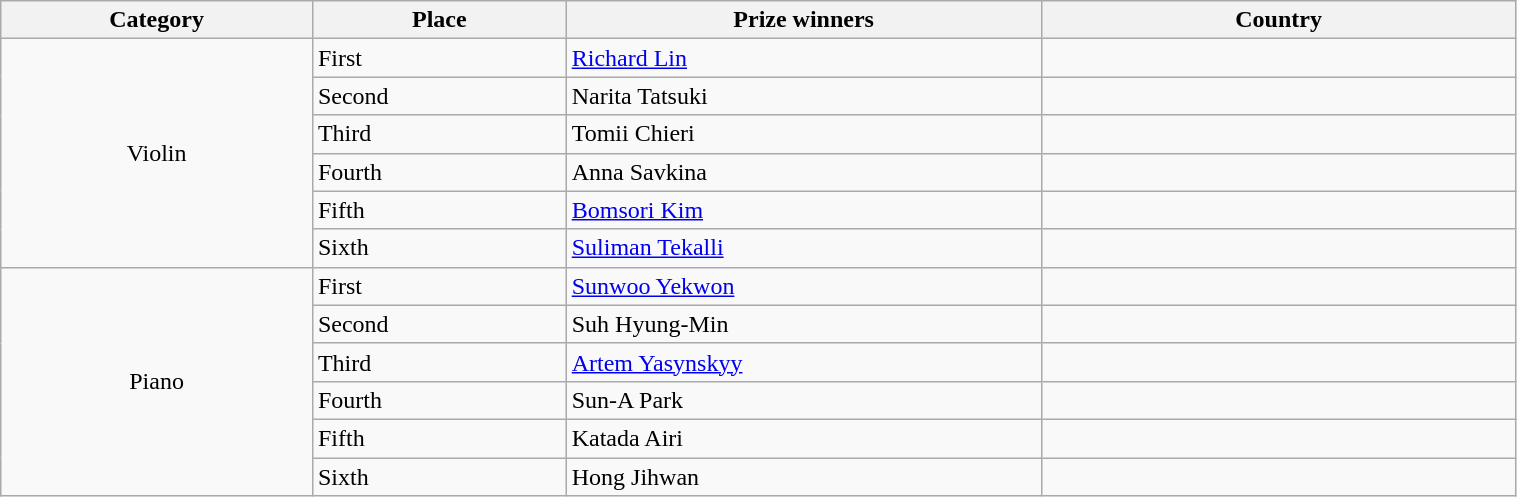<table class="wikitable" width="80%">
<tr>
<th width=50>Category</th>
<th width=50>Place</th>
<th width=100>Prize winners</th>
<th width=100>Country</th>
</tr>
<tr>
<td rowspan="6" align=center>Violin</td>
<td>First</td>
<td><a href='#'>Richard Lin</a></td>
<td></td>
</tr>
<tr>
<td>Second</td>
<td>Narita Tatsuki</td>
<td></td>
</tr>
<tr>
<td>Third</td>
<td>Tomii Chieri</td>
<td></td>
</tr>
<tr>
<td>Fourth</td>
<td>Anna Savkina</td>
<td></td>
</tr>
<tr>
<td>Fifth</td>
<td><a href='#'>Bomsori Kim</a></td>
<td></td>
</tr>
<tr>
<td>Sixth</td>
<td><a href='#'>Suliman Tekalli</a></td>
<td></td>
</tr>
<tr>
<td rowspan="6" align=center>Piano</td>
<td>First</td>
<td><a href='#'>Sunwoo Yekwon</a></td>
<td></td>
</tr>
<tr>
<td>Second</td>
<td>Suh Hyung-Min</td>
<td></td>
</tr>
<tr>
<td>Third</td>
<td><a href='#'>Artem Yasynskyy</a></td>
<td></td>
</tr>
<tr>
<td>Fourth</td>
<td>Sun-A Park</td>
<td></td>
</tr>
<tr>
<td>Fifth</td>
<td>Katada Airi</td>
<td></td>
</tr>
<tr>
<td>Sixth</td>
<td>Hong Jihwan</td>
<td></td>
</tr>
</table>
